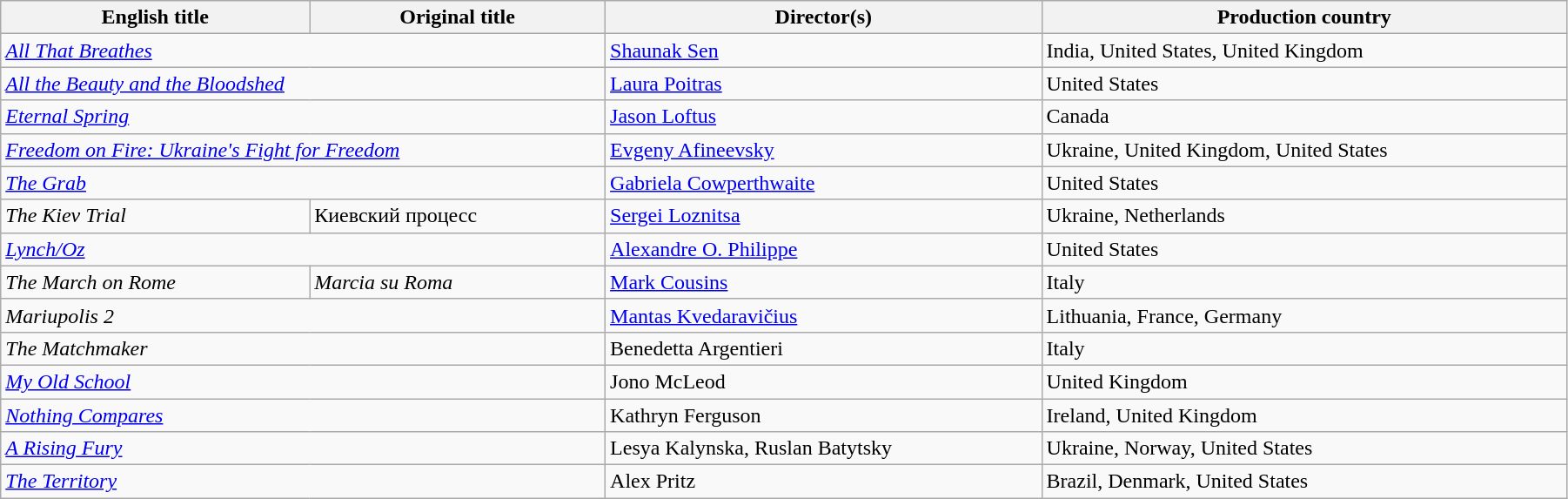<table class="wikitable" style="width:95%; margin-bottom:2px">
<tr>
<th>English title</th>
<th>Original title</th>
<th>Director(s)</th>
<th>Production country</th>
</tr>
<tr>
<td colspan="2"><em><a href='#'>All That Breathes</a></em></td>
<td><a href='#'>Shaunak Sen</a></td>
<td>India, United States, United Kingdom</td>
</tr>
<tr>
<td colspan="2"><em><a href='#'>All the Beauty and the Bloodshed</a></em></td>
<td><a href='#'>Laura Poitras</a></td>
<td>United States</td>
</tr>
<tr>
<td colspan="2"><em><a href='#'>Eternal Spring</a></em></td>
<td><a href='#'>Jason Loftus</a></td>
<td>Canada</td>
</tr>
<tr>
<td colspan="2"><em><a href='#'>Freedom on Fire: Ukraine's Fight for Freedom</a></em></td>
<td><a href='#'>Evgeny Afineevsky</a></td>
<td>Ukraine, United Kingdom, United States</td>
</tr>
<tr>
<td colspan="2"><em><a href='#'>The Grab</a></em></td>
<td><a href='#'>Gabriela Cowperthwaite</a></td>
<td>United States</td>
</tr>
<tr>
<td><em>The Kiev Trial</em></td>
<td>Киевский процесс</td>
<td><a href='#'>Sergei Loznitsa</a></td>
<td>Ukraine, Netherlands</td>
</tr>
<tr>
<td colspan="2"><em><a href='#'>Lynch/Oz</a></em></td>
<td><a href='#'>Alexandre O. Philippe</a></td>
<td>United States</td>
</tr>
<tr>
<td><em>The March on Rome</em></td>
<td><em>Marcia su Roma</em></td>
<td><a href='#'>Mark Cousins</a></td>
<td>Italy</td>
</tr>
<tr>
<td colspan="2"><em>Mariupolis 2</em></td>
<td><a href='#'>Mantas Kvedaravičius</a></td>
<td>Lithuania, France, Germany</td>
</tr>
<tr>
<td colspan="2"><em>The Matchmaker</em></td>
<td>Benedetta Argentieri</td>
<td>Italy</td>
</tr>
<tr>
<td colspan="2"><em><a href='#'>My Old School</a></em></td>
<td>Jono McLeod</td>
<td>United Kingdom</td>
</tr>
<tr>
<td colspan="2"><em><a href='#'>Nothing Compares</a></em></td>
<td>Kathryn Ferguson</td>
<td>Ireland, United Kingdom</td>
</tr>
<tr>
<td colspan="2"><em><a href='#'>A Rising Fury</a></em></td>
<td>Lesya Kalynska, Ruslan Batytsky</td>
<td>Ukraine, Norway, United States</td>
</tr>
<tr>
<td colspan="2"><em><a href='#'>The Territory</a></em></td>
<td>Alex Pritz</td>
<td>Brazil, Denmark, United States</td>
</tr>
</table>
